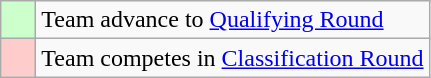<table class="wikitable">
<tr>
<td style="background: #ccffcc;">    </td>
<td>Team advance to <a href='#'>Qualifying Round</a></td>
</tr>
<tr>
<td style="background: #ffcccc;">    </td>
<td>Team competes in <a href='#'>Classification Round</a></td>
</tr>
</table>
